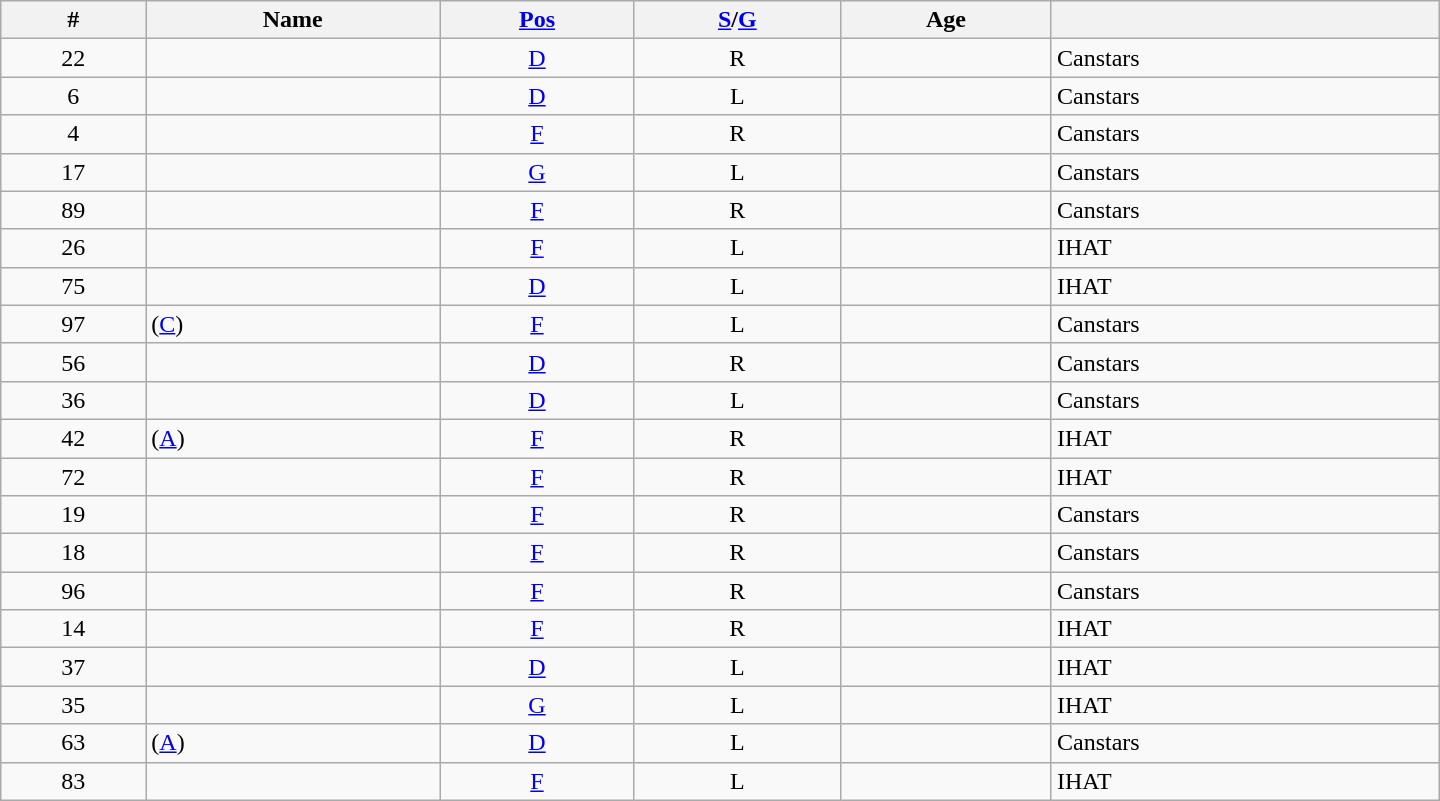<table class="wikitable sortable" style="width:60em; text-align: center">
<tr>
<th>#</th>
<th>Name</th>
<th><a href='#'>Pos</a></th>
<th><a href='#'>S</a>/<a href='#'>G</a></th>
<th>Age</th>
<th></th>
</tr>
<tr>
<td>22</td>
<td align="left"></td>
<td><a href='#'>D</a></td>
<td>R</td>
<td align="left"></td>
<td align="left">Canstars</td>
</tr>
<tr>
<td>6</td>
<td align="left"></td>
<td><a href='#'>D</a></td>
<td>L</td>
<td align="left"></td>
<td align="left">Canstars</td>
</tr>
<tr>
<td>4</td>
<td align="left"></td>
<td><a href='#'>F</a></td>
<td>R</td>
<td align="left"></td>
<td align="left">Canstars</td>
</tr>
<tr>
<td>17</td>
<td align="left"></td>
<td><a href='#'>G</a></td>
<td>L</td>
<td align="left"></td>
<td align="left">Canstars</td>
</tr>
<tr>
<td>89</td>
<td align="left"></td>
<td><a href='#'>F</a></td>
<td>R</td>
<td align="left"></td>
<td align="left">Canstars</td>
</tr>
<tr>
<td>26</td>
<td align="left"></td>
<td><a href='#'>F</a></td>
<td>L</td>
<td align="left"></td>
<td align="left">IHAT</td>
</tr>
<tr>
<td>75</td>
<td align="left"></td>
<td><a href='#'>D</a></td>
<td>L</td>
<td align="left"></td>
<td align="left">IHAT</td>
</tr>
<tr>
<td>97</td>
<td align="left"> (<a href='#'>C</a>)</td>
<td><a href='#'>F</a></td>
<td>L</td>
<td align="left"></td>
<td align="left">Canstars</td>
</tr>
<tr>
<td>56</td>
<td align="left"></td>
<td><a href='#'>D</a></td>
<td>R</td>
<td align="left"></td>
<td align="left">Canstars</td>
</tr>
<tr>
<td>36</td>
<td align="left"></td>
<td><a href='#'>D</a></td>
<td>L</td>
<td align="left"></td>
<td align="left">Canstars</td>
</tr>
<tr>
<td>42</td>
<td align="left"> (<a href='#'>A</a>)</td>
<td><a href='#'>F</a></td>
<td>R</td>
<td align="left"></td>
<td align="left">IHAT</td>
</tr>
<tr>
<td>72</td>
<td align="left"></td>
<td><a href='#'>F</a></td>
<td>R</td>
<td align="left"></td>
<td align="left">IHAT</td>
</tr>
<tr>
<td>19</td>
<td align="left"></td>
<td><a href='#'>F</a></td>
<td>R</td>
<td align="left"></td>
<td align="left">Canstars</td>
</tr>
<tr>
<td>18</td>
<td align="left"></td>
<td><a href='#'>F</a></td>
<td>R</td>
<td align="left"></td>
<td align="left">Canstars</td>
</tr>
<tr>
<td>96</td>
<td align="left"></td>
<td><a href='#'>F</a></td>
<td>R</td>
<td align="left"></td>
<td align="left">Canstars</td>
</tr>
<tr>
<td>14</td>
<td align="left"></td>
<td><a href='#'>F</a></td>
<td>R</td>
<td align="left"></td>
<td align="left">IHAT</td>
</tr>
<tr>
<td>37</td>
<td align="left"></td>
<td><a href='#'>D</a></td>
<td>L</td>
<td align="left"></td>
<td align="left">IHAT</td>
</tr>
<tr>
<td>35</td>
<td align="left"></td>
<td><a href='#'>G</a></td>
<td>L</td>
<td align="left"></td>
<td align="left">IHAT</td>
</tr>
<tr>
<td>63</td>
<td align="left"> (<a href='#'>A</a>)</td>
<td><a href='#'>D</a></td>
<td>L</td>
<td align="left"></td>
<td align="left">Canstars</td>
</tr>
<tr>
<td>83</td>
<td align="left"></td>
<td><a href='#'>F</a></td>
<td>L</td>
<td align="left"></td>
<td align="left">IHAT</td>
</tr>
</table>
